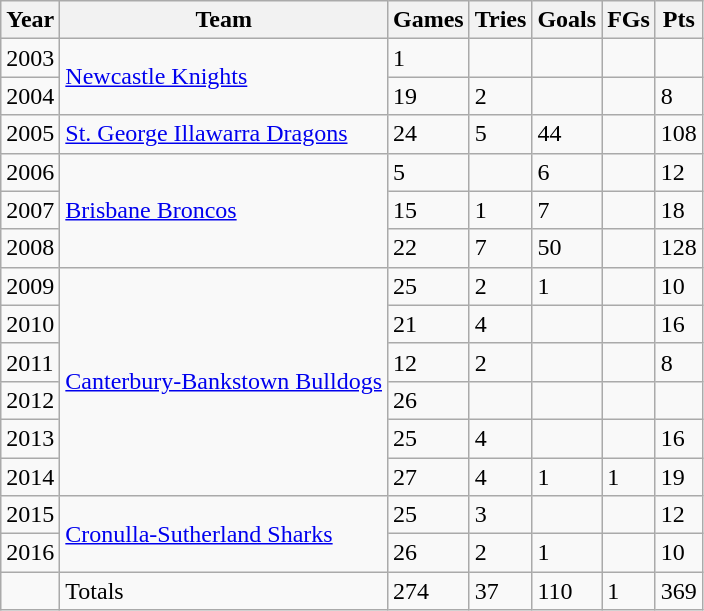<table class="wikitable">
<tr>
<th>Year</th>
<th>Team</th>
<th>Games</th>
<th>Tries</th>
<th>Goals</th>
<th>FGs</th>
<th>Pts</th>
</tr>
<tr>
<td>2003</td>
<td rowspan="2"> <a href='#'>Newcastle Knights</a></td>
<td>1</td>
<td></td>
<td></td>
<td></td>
<td></td>
</tr>
<tr>
<td>2004</td>
<td>19</td>
<td>2</td>
<td></td>
<td></td>
<td>8</td>
</tr>
<tr>
<td>2005</td>
<td> <a href='#'>St. George Illawarra Dragons</a></td>
<td>24</td>
<td>5</td>
<td>44</td>
<td></td>
<td>108</td>
</tr>
<tr>
<td>2006</td>
<td rowspan="3"> <a href='#'>Brisbane Broncos</a></td>
<td>5</td>
<td></td>
<td>6</td>
<td></td>
<td>12</td>
</tr>
<tr>
<td>2007</td>
<td>15</td>
<td>1</td>
<td>7</td>
<td></td>
<td>18</td>
</tr>
<tr>
<td>2008</td>
<td>22</td>
<td>7</td>
<td>50</td>
<td></td>
<td>128</td>
</tr>
<tr>
<td>2009</td>
<td rowspan="6"> <a href='#'>Canterbury-Bankstown Bulldogs</a></td>
<td>25</td>
<td>2</td>
<td>1</td>
<td></td>
<td>10</td>
</tr>
<tr>
<td>2010</td>
<td>21</td>
<td>4</td>
<td></td>
<td></td>
<td>16</td>
</tr>
<tr>
<td>2011</td>
<td>12</td>
<td>2</td>
<td></td>
<td></td>
<td>8</td>
</tr>
<tr>
<td>2012</td>
<td>26</td>
<td></td>
<td></td>
<td></td>
<td></td>
</tr>
<tr>
<td>2013</td>
<td>25</td>
<td>4</td>
<td></td>
<td></td>
<td>16</td>
</tr>
<tr>
<td>2014</td>
<td>27</td>
<td>4</td>
<td>1</td>
<td>1</td>
<td>19</td>
</tr>
<tr>
<td>2015</td>
<td rowspan="2"> <a href='#'>Cronulla-Sutherland Sharks</a></td>
<td>25</td>
<td>3</td>
<td></td>
<td></td>
<td>12</td>
</tr>
<tr>
<td>2016</td>
<td>26</td>
<td>2</td>
<td>1</td>
<td></td>
<td>10</td>
</tr>
<tr>
<td></td>
<td>Totals</td>
<td>274</td>
<td>37</td>
<td>110</td>
<td>1</td>
<td>369</td>
</tr>
</table>
